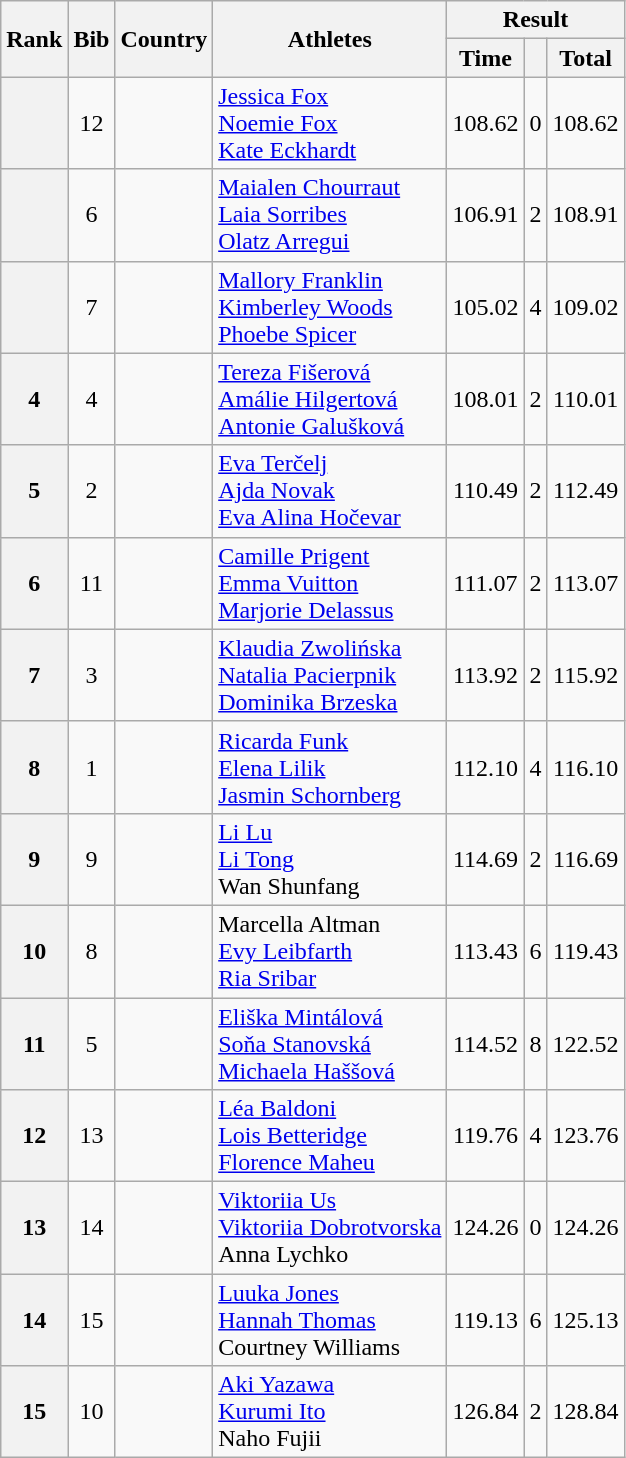<table class="wikitable" style="text-align:center">
<tr>
<th rowspan=2>Rank</th>
<th rowspan=2>Bib</th>
<th rowspan=2>Country</th>
<th rowspan=2>Athletes</th>
<th colspan=3>Result</th>
</tr>
<tr>
<th>Time</th>
<th></th>
<th>Total</th>
</tr>
<tr>
<th></th>
<td>12</td>
<td align=left></td>
<td align=left><a href='#'>Jessica Fox</a><br><a href='#'>Noemie Fox</a><br><a href='#'>Kate Eckhardt</a></td>
<td>108.62</td>
<td>0</td>
<td>108.62</td>
</tr>
<tr>
<th></th>
<td>6</td>
<td align=left></td>
<td align=left><a href='#'>Maialen Chourraut</a><br><a href='#'>Laia Sorribes</a><br><a href='#'>Olatz Arregui</a></td>
<td>106.91</td>
<td>2</td>
<td>108.91</td>
</tr>
<tr>
<th></th>
<td>7</td>
<td align=left></td>
<td align=left><a href='#'>Mallory Franklin</a><br><a href='#'>Kimberley Woods</a><br><a href='#'>Phoebe Spicer</a></td>
<td>105.02</td>
<td>4</td>
<td>109.02</td>
</tr>
<tr>
<th>4</th>
<td>4</td>
<td align=left></td>
<td align=left><a href='#'>Tereza Fišerová</a><br><a href='#'>Amálie Hilgertová</a><br><a href='#'>Antonie Galušková</a></td>
<td>108.01</td>
<td>2</td>
<td>110.01</td>
</tr>
<tr>
<th>5</th>
<td>2</td>
<td align=left></td>
<td align=left><a href='#'>Eva Terčelj</a><br><a href='#'>Ajda Novak</a><br><a href='#'>Eva Alina Hočevar</a></td>
<td>110.49</td>
<td>2</td>
<td>112.49</td>
</tr>
<tr>
<th>6</th>
<td>11</td>
<td align=left></td>
<td align=left><a href='#'>Camille Prigent</a><br><a href='#'>Emma Vuitton</a><br><a href='#'>Marjorie Delassus</a></td>
<td>111.07</td>
<td>2</td>
<td>113.07</td>
</tr>
<tr>
<th>7</th>
<td>3</td>
<td align=left></td>
<td align=left><a href='#'>Klaudia Zwolińska</a><br><a href='#'>Natalia Pacierpnik</a><br><a href='#'>Dominika Brzeska</a></td>
<td>113.92</td>
<td>2</td>
<td>115.92</td>
</tr>
<tr>
<th>8</th>
<td>1</td>
<td align=left></td>
<td align=left><a href='#'>Ricarda Funk</a><br><a href='#'>Elena Lilik</a><br><a href='#'>Jasmin Schornberg</a></td>
<td>112.10</td>
<td>4</td>
<td>116.10</td>
</tr>
<tr>
<th>9</th>
<td>9</td>
<td align=left></td>
<td align=left><a href='#'>Li Lu</a><br><a href='#'>Li Tong</a><br>Wan Shunfang</td>
<td>114.69</td>
<td>2</td>
<td>116.69</td>
</tr>
<tr>
<th>10</th>
<td>8</td>
<td align=left></td>
<td align=left>Marcella Altman<br><a href='#'>Evy Leibfarth</a><br><a href='#'>Ria Sribar</a></td>
<td>113.43</td>
<td>6</td>
<td>119.43</td>
</tr>
<tr>
<th>11</th>
<td>5</td>
<td align=left></td>
<td align=left><a href='#'>Eliška Mintálová</a><br><a href='#'>Soňa Stanovská</a><br><a href='#'>Michaela Haššová</a></td>
<td>114.52</td>
<td>8</td>
<td>122.52</td>
</tr>
<tr>
<th>12</th>
<td>13</td>
<td align=left></td>
<td align=left><a href='#'>Léa Baldoni</a><br><a href='#'>Lois Betteridge</a><br><a href='#'>Florence Maheu</a></td>
<td>119.76</td>
<td>4</td>
<td>123.76</td>
</tr>
<tr>
<th>13</th>
<td>14</td>
<td align=left></td>
<td align=left><a href='#'>Viktoriia Us</a><br><a href='#'>Viktoriia Dobrotvorska</a><br>Anna Lychko</td>
<td>124.26</td>
<td>0</td>
<td>124.26</td>
</tr>
<tr>
<th>14</th>
<td>15</td>
<td align=left></td>
<td align=left><a href='#'>Luuka Jones</a><br><a href='#'>Hannah Thomas</a><br>Courtney Williams</td>
<td>119.13</td>
<td>6</td>
<td>125.13</td>
</tr>
<tr>
<th>15</th>
<td>10</td>
<td align=left></td>
<td align=left><a href='#'>Aki Yazawa</a><br><a href='#'>Kurumi Ito</a><br>Naho Fujii</td>
<td>126.84</td>
<td>2</td>
<td>128.84</td>
</tr>
</table>
